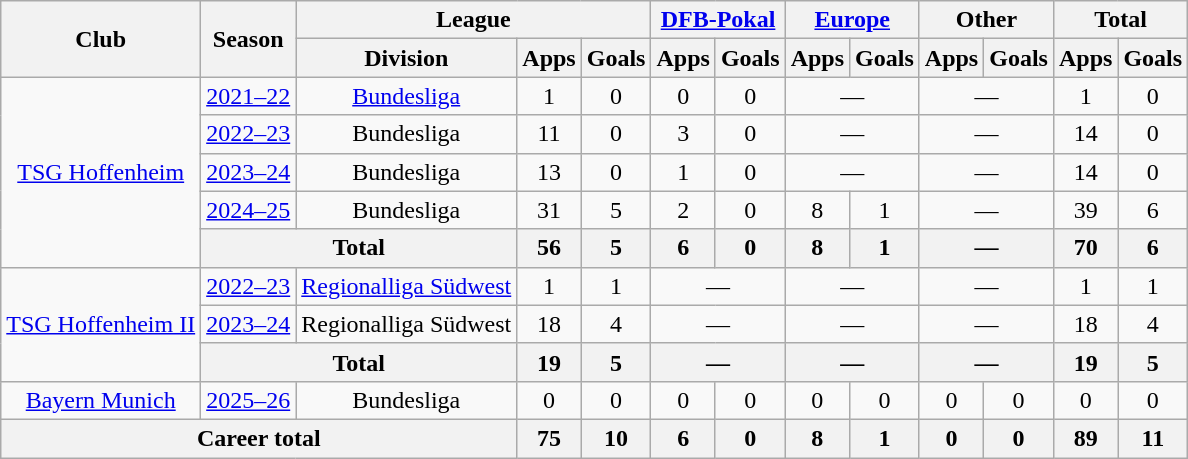<table class="wikitable" style="text-align:center">
<tr>
<th rowspan="2">Club</th>
<th rowspan="2">Season</th>
<th colspan="3">League</th>
<th colspan="2"><a href='#'>DFB-Pokal</a></th>
<th colspan="2"><a href='#'>Europe</a></th>
<th colspan="2">Other</th>
<th colspan="2">Total</th>
</tr>
<tr>
<th>Division</th>
<th>Apps</th>
<th>Goals</th>
<th>Apps</th>
<th>Goals</th>
<th>Apps</th>
<th>Goals</th>
<th>Apps</th>
<th>Goals</th>
<th>Apps</th>
<th>Goals</th>
</tr>
<tr>
<td rowspan="5"><a href='#'>TSG Hoffenheim</a></td>
<td><a href='#'>2021–22</a></td>
<td><a href='#'>Bundesliga</a></td>
<td>1</td>
<td>0</td>
<td>0</td>
<td>0</td>
<td colspan="2">—</td>
<td colspan="2">—</td>
<td>1</td>
<td>0</td>
</tr>
<tr>
<td><a href='#'>2022–23</a></td>
<td>Bundesliga</td>
<td>11</td>
<td>0</td>
<td>3</td>
<td>0</td>
<td colspan="2">—</td>
<td colspan="2">—</td>
<td>14</td>
<td>0</td>
</tr>
<tr>
<td><a href='#'>2023–24</a></td>
<td>Bundesliga</td>
<td>13</td>
<td>0</td>
<td>1</td>
<td>0</td>
<td colspan="2">—</td>
<td colspan="2">—</td>
<td>14</td>
<td>0</td>
</tr>
<tr>
<td><a href='#'>2024–25</a></td>
<td>Bundesliga</td>
<td>31</td>
<td>5</td>
<td>2</td>
<td>0</td>
<td>8</td>
<td>1</td>
<td colspan="2">—</td>
<td>39</td>
<td>6</td>
</tr>
<tr>
<th colspan="2">Total</th>
<th>56</th>
<th>5</th>
<th>6</th>
<th>0</th>
<th>8</th>
<th>1</th>
<th colspan="2">—</th>
<th>70</th>
<th>6</th>
</tr>
<tr>
<td rowspan="3"><a href='#'>TSG Hoffenheim II</a></td>
<td><a href='#'>2022–23</a></td>
<td><a href='#'>Regionalliga Südwest</a></td>
<td>1</td>
<td>1</td>
<td colspan="2">—</td>
<td colspan="2">—</td>
<td colspan="2">—</td>
<td>1</td>
<td>1</td>
</tr>
<tr>
<td><a href='#'>2023–24</a></td>
<td>Regionalliga Südwest</td>
<td>18</td>
<td>4</td>
<td colspan="2">—</td>
<td colspan="2">—</td>
<td colspan="2">—</td>
<td>18</td>
<td>4</td>
</tr>
<tr>
<th colspan="2">Total</th>
<th>19</th>
<th>5</th>
<th colspan="2">—</th>
<th colspan="2">—</th>
<th colspan="2">—</th>
<th>19</th>
<th>5</th>
</tr>
<tr>
<td><a href='#'>Bayern Munich</a></td>
<td><a href='#'>2025–26</a></td>
<td>Bundesliga</td>
<td>0</td>
<td>0</td>
<td>0</td>
<td>0</td>
<td>0</td>
<td>0</td>
<td>0</td>
<td>0</td>
<td>0</td>
<td>0</td>
</tr>
<tr>
<th colspan="3">Career total</th>
<th>75</th>
<th>10</th>
<th>6</th>
<th>0</th>
<th>8</th>
<th>1</th>
<th>0</th>
<th>0</th>
<th>89</th>
<th>11</th>
</tr>
</table>
